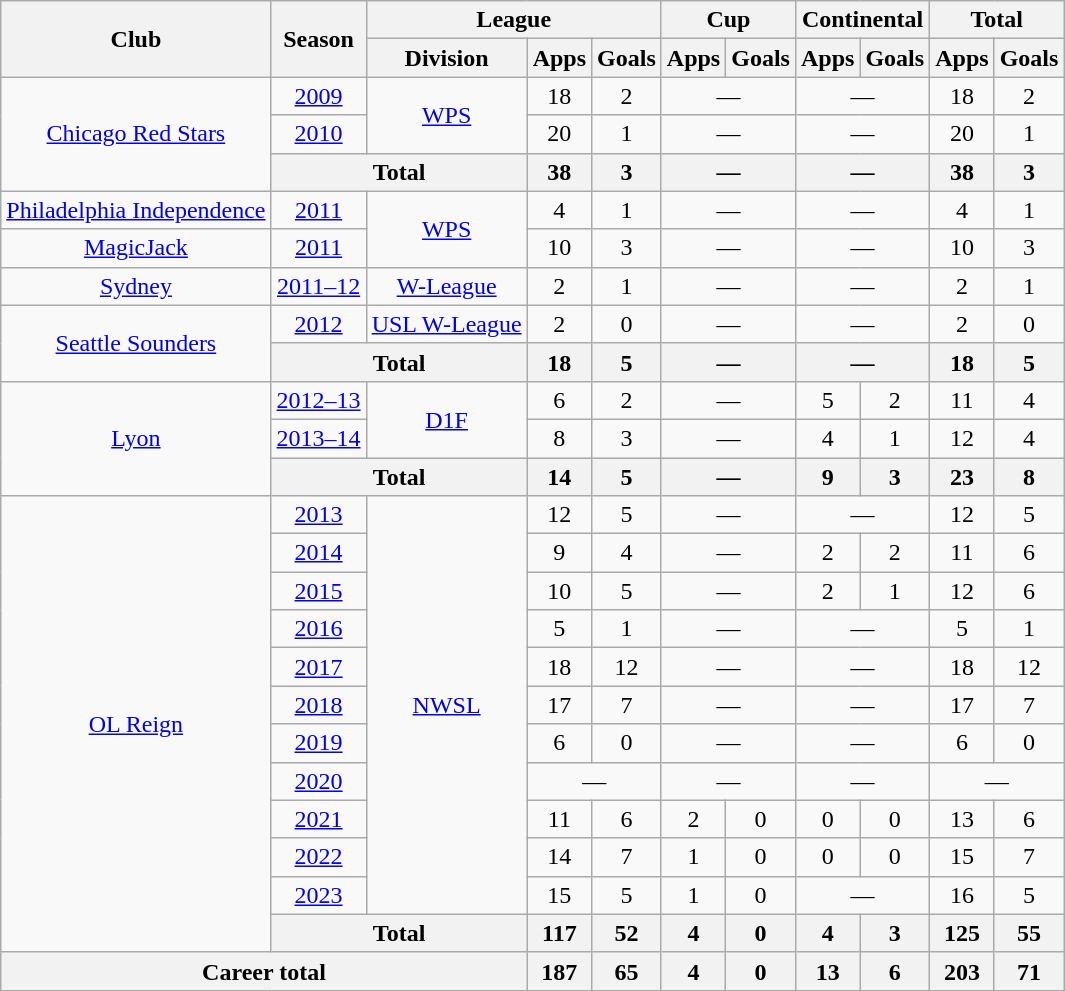<table class="wikitable" style="text-align:center">
<tr>
<th rowspan="2">Club</th>
<th rowspan="2">Season</th>
<th colspan="3">League</th>
<th colspan="2">Cup</th>
<th colspan="2">Continental</th>
<th colspan="2">Total</th>
</tr>
<tr>
<th>Division</th>
<th>Apps</th>
<th>Goals</th>
<th>Apps</th>
<th>Goals</th>
<th>Apps</th>
<th>Goals</th>
<th>Apps</th>
<th>Goals</th>
</tr>
<tr>
<td rowspan="3"><a href='#'>Chicago Red Stars</a></td>
<td><a href='#'>2009</a></td>
<td rowspan="2"><a href='#'>WPS</a></td>
<td>18</td>
<td>2</td>
<td colspan="2">—</td>
<td colspan="2">—</td>
<td>18</td>
<td>2</td>
</tr>
<tr>
<td><a href='#'>2010</a></td>
<td>20</td>
<td>1</td>
<td colspan="2">—</td>
<td colspan="2">—</td>
<td>20</td>
<td>1</td>
</tr>
<tr>
<th colspan="2">Total</th>
<th>38</th>
<th>3</th>
<th colspan="2">—</th>
<th colspan="2">—</th>
<th>38</th>
<th>3</th>
</tr>
<tr>
<td><a href='#'>Philadelphia Independence</a></td>
<td><a href='#'>2011</a></td>
<td rowspan="2"><a href='#'>WPS</a></td>
<td>4</td>
<td>1</td>
<td colspan="2">—</td>
<td colspan="2">—</td>
<td>4</td>
<td>1</td>
</tr>
<tr>
<td><a href='#'>MagicJack</a></td>
<td><a href='#'>2011</a></td>
<td>10</td>
<td>3</td>
<td colspan="2">—</td>
<td colspan="2">—</td>
<td>10</td>
<td>3</td>
</tr>
<tr>
<td><a href='#'>Sydney</a></td>
<td><a href='#'>2011–12</a></td>
<td><a href='#'>W-League</a></td>
<td>2</td>
<td>1</td>
<td colspan="2">—</td>
<td colspan="2">—</td>
<td>2</td>
<td>1</td>
</tr>
<tr>
<td rowspan="2"><a href='#'>Seattle Sounders</a></td>
<td><a href='#'>2012</a></td>
<td><a href='#'>USL W-League</a></td>
<td>2</td>
<td>0</td>
<td colspan="2">—</td>
<td colspan="2">—</td>
<td>2</td>
<td>0</td>
</tr>
<tr>
<th colspan="2">Total</th>
<th>18</th>
<th>5</th>
<th colspan="2">—</th>
<th colspan="2">—</th>
<th>18</th>
<th>5</th>
</tr>
<tr>
<td rowspan="3"><a href='#'>Lyon</a></td>
<td><a href='#'>2012–13</a></td>
<td rowspan="2"><a href='#'>D1F</a></td>
<td>6</td>
<td>2</td>
<td colspan="2">—</td>
<td>5</td>
<td>2</td>
<td>11</td>
<td>4</td>
</tr>
<tr>
<td><a href='#'>2013–14</a></td>
<td>8</td>
<td>3</td>
<td colspan="2">—</td>
<td>4</td>
<td>1</td>
<td>12</td>
<td>4</td>
</tr>
<tr>
<th colspan="2">Total</th>
<th>14</th>
<th>5</th>
<th colspan="2">—</th>
<th>9</th>
<th>3</th>
<th>23</th>
<th>8</th>
</tr>
<tr>
<td rowspan="12"><a href='#'>OL Reign</a></td>
<td><a href='#'>2013</a></td>
<td rowspan="11"><a href='#'>NWSL</a></td>
<td>12</td>
<td>5</td>
<td colspan="2">—</td>
<td colspan="2">—</td>
<td>12</td>
<td>5</td>
</tr>
<tr>
<td><a href='#'>2014</a></td>
<td>9</td>
<td>4</td>
<td colspan="2">—</td>
<td>2</td>
<td>2</td>
<td>11</td>
<td>6</td>
</tr>
<tr>
<td><a href='#'>2015</a></td>
<td>10</td>
<td>5</td>
<td colspan="2">—</td>
<td>2</td>
<td>1</td>
<td>12</td>
<td>6</td>
</tr>
<tr>
<td><a href='#'>2016</a></td>
<td>5</td>
<td>1</td>
<td colspan="2">—</td>
<td colspan="2">—</td>
<td>5</td>
<td>1</td>
</tr>
<tr>
<td><a href='#'>2017</a></td>
<td>18</td>
<td>12</td>
<td colspan="2">—</td>
<td colspan="2">—</td>
<td>18</td>
<td>12</td>
</tr>
<tr>
<td><a href='#'>2018</a></td>
<td>17</td>
<td>7</td>
<td colspan="2">—</td>
<td colspan="2">—</td>
<td>17</td>
<td>7</td>
</tr>
<tr>
<td><a href='#'>2019</a></td>
<td>6</td>
<td>0</td>
<td colspan="2">—</td>
<td colspan="2">—</td>
<td>6</td>
<td>0</td>
</tr>
<tr>
<td><a href='#'>2020</a></td>
<td colspan="2">—</td>
<td colspan="2">—</td>
<td colspan="2">—</td>
<td colspan="2">—</td>
</tr>
<tr>
<td><a href='#'>2021</a></td>
<td>11</td>
<td>6</td>
<td>2</td>
<td>0</td>
<td>0</td>
<td>0</td>
<td>13</td>
<td>6</td>
</tr>
<tr>
<td><a href='#'>2022</a></td>
<td>14</td>
<td>7</td>
<td>1</td>
<td>0</td>
<td>0</td>
<td>0</td>
<td>15</td>
<td>7</td>
</tr>
<tr>
<td><a href='#'>2023</a></td>
<td>15</td>
<td>5</td>
<td>1</td>
<td>0</td>
<td colspan="2">—</td>
<td>16</td>
<td>5</td>
</tr>
<tr>
<th colspan="2">Total</th>
<th>117</th>
<th>52</th>
<th>4</th>
<th>0</th>
<th>4</th>
<th>3</th>
<th>125</th>
<th>55</th>
</tr>
<tr>
<th colspan="3">Career total</th>
<th>187</th>
<th>65</th>
<th>4</th>
<th>0</th>
<th>13</th>
<th>6</th>
<th>203</th>
<th>71</th>
</tr>
</table>
